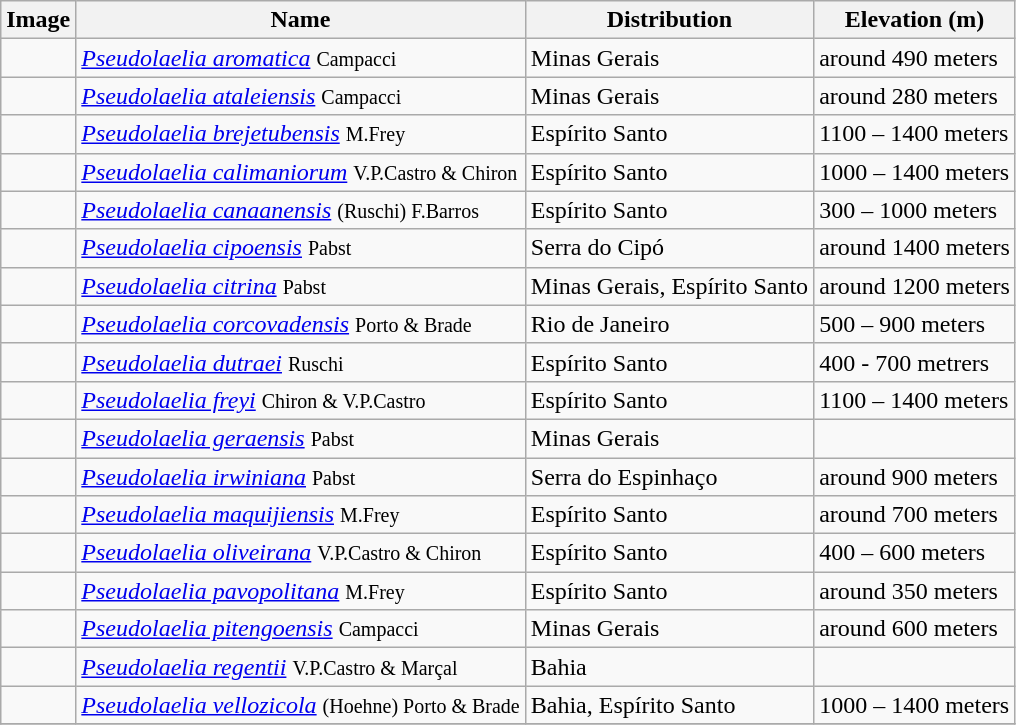<table class="wikitable">
<tr>
<th>Image</th>
<th>Name</th>
<th>Distribution</th>
<th>Elevation (m)</th>
</tr>
<tr>
<td></td>
<td><em><a href='#'>Pseudolaelia aromatica</a></em> <small>Campacci</small></td>
<td>Minas Gerais</td>
<td>around 490 meters</td>
</tr>
<tr>
<td></td>
<td><em><a href='#'>Pseudolaelia ataleiensis</a></em> <small>Campacci</small></td>
<td>Minas Gerais</td>
<td>around 280 meters</td>
</tr>
<tr>
<td></td>
<td><em><a href='#'>Pseudolaelia brejetubensis</a></em> <small> M.Frey </small></td>
<td>Espírito Santo</td>
<td>1100 – 1400 meters</td>
</tr>
<tr>
<td></td>
<td><em><a href='#'>Pseudolaelia calimaniorum</a></em> <small>V.P.Castro & Chiron</small></td>
<td>Espírito Santo</td>
<td>1000 – 1400 meters</td>
</tr>
<tr>
<td></td>
<td><em><a href='#'>Pseudolaelia canaanensis</a></em> <small> (Ruschi) F.Barros </small></td>
<td>Espírito Santo</td>
<td>300 – 1000 meters</td>
</tr>
<tr>
<td></td>
<td><em><a href='#'>Pseudolaelia cipoensis</a></em> <small> Pabst </small></td>
<td>Serra do Cipó</td>
<td>around 1400 meters</td>
</tr>
<tr>
<td></td>
<td><em><a href='#'>Pseudolaelia citrina</a></em> <small> Pabst </small></td>
<td>Minas Gerais, Espírito Santo</td>
<td>around 1200 meters</td>
</tr>
<tr>
<td></td>
<td><em><a href='#'>Pseudolaelia corcovadensis</a></em> <small> Porto & Brade </small></td>
<td>Rio de Janeiro</td>
<td>500 – 900 meters</td>
</tr>
<tr>
<td></td>
<td><em><a href='#'>Pseudolaelia dutraei</a></em> <small> Ruschi </small></td>
<td>Espírito Santo</td>
<td>400 - 700 metrers</td>
</tr>
<tr>
<td></td>
<td><em><a href='#'>Pseudolaelia freyi</a></em> <small> Chiron & V.P.Castro </small></td>
<td>Espírito Santo</td>
<td>1100 – 1400 meters</td>
</tr>
<tr>
<td></td>
<td><em><a href='#'>Pseudolaelia geraensis</a></em> <small> Pabst </small></td>
<td>Minas Gerais</td>
<td></td>
</tr>
<tr>
<td></td>
<td><em><a href='#'>Pseudolaelia irwiniana</a></em> <small> Pabst </small></td>
<td>Serra do Espinhaço</td>
<td>around 900 meters</td>
</tr>
<tr>
<td></td>
<td><em><a href='#'>Pseudolaelia maquijiensis</a></em> <small> M.Frey </small></td>
<td>Espírito Santo</td>
<td>around 700 meters</td>
</tr>
<tr>
<td></td>
<td><em><a href='#'>Pseudolaelia oliveirana</a></em> <small>V.P.Castro & Chiron</small></td>
<td>Espírito Santo</td>
<td>400 – 600 meters</td>
</tr>
<tr>
<td></td>
<td><em><a href='#'>Pseudolaelia pavopolitana</a></em> <small> M.Frey </small></td>
<td>Espírito Santo</td>
<td>around 350 meters</td>
</tr>
<tr>
<td></td>
<td><em><a href='#'>Pseudolaelia pitengoensis</a></em> <small>Campacci</small></td>
<td>Minas Gerais</td>
<td>around 600 meters</td>
</tr>
<tr>
<td></td>
<td><em><a href='#'>Pseudolaelia regentii</a></em> <small>V.P.Castro & Marçal</small></td>
<td>Bahia</td>
<td></td>
</tr>
<tr>
<td></td>
<td><em><a href='#'>Pseudolaelia vellozicola</a></em> <small> (Hoehne) Porto & Brade </small></td>
<td>Bahia, Espírito Santo</td>
<td>1000 – 1400 meters</td>
</tr>
<tr>
</tr>
</table>
